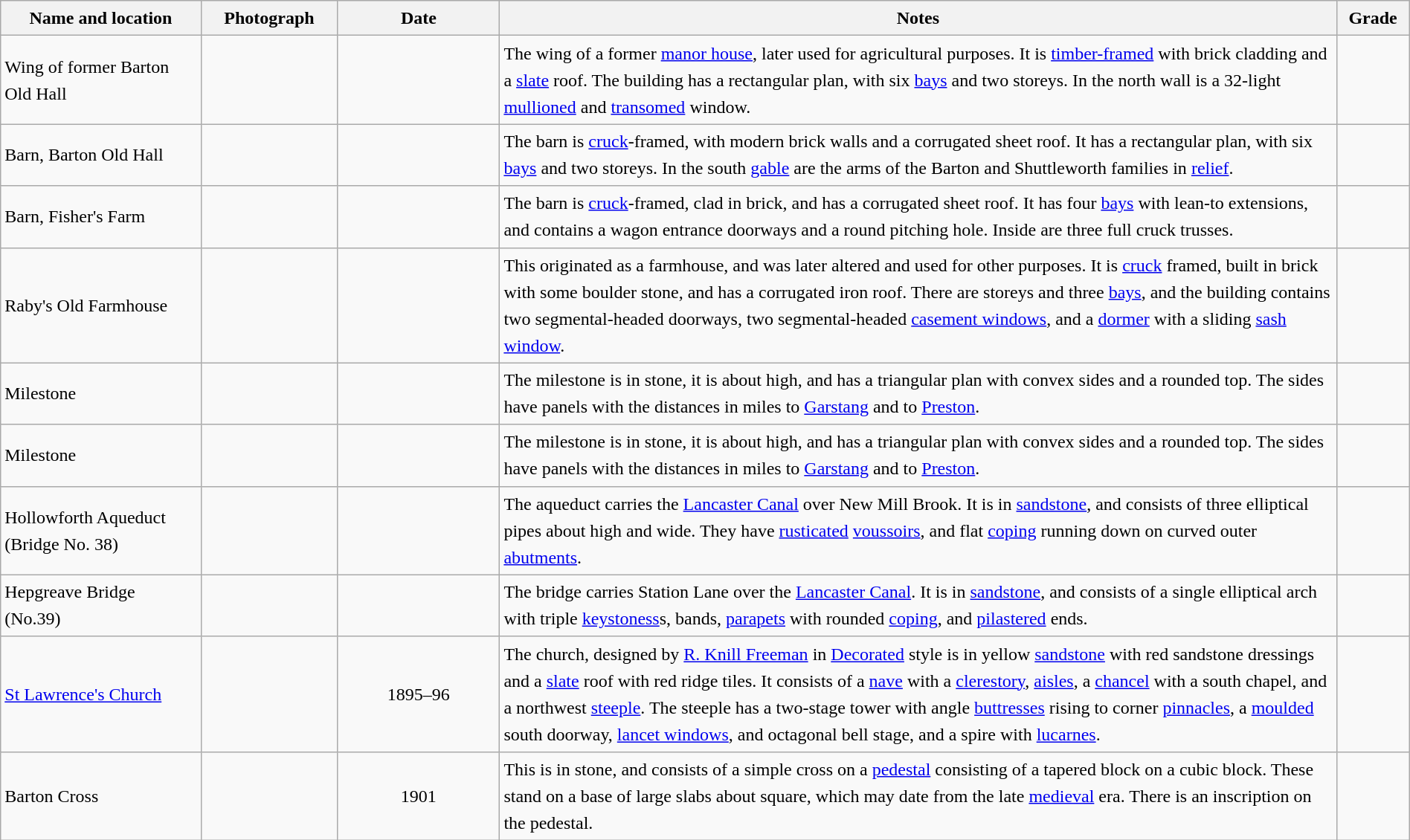<table class="wikitable sortable plainrowheaders" style="width:100%;border:0px;text-align:left;line-height:150%;">
<tr>
<th scope="col"  style="width:150px">Name and location</th>
<th scope="col"  style="width:100px" class="unsortable">Photograph</th>
<th scope="col"  style="width:120px">Date</th>
<th scope="col"  style="width:650px" class="unsortable">Notes</th>
<th scope="col"  style="width:50px">Grade</th>
</tr>
<tr>
<td>Wing of former Barton Old Hall<br><small></small></td>
<td></td>
<td align="center"></td>
<td>The wing of a former <a href='#'>manor house</a>, later used for agricultural purposes.  It is <a href='#'>timber-framed</a> with brick cladding and a <a href='#'>slate</a> roof.  The building has a rectangular plan, with six <a href='#'>bays</a> and two storeys.  In the north wall is a 32-light <a href='#'>mullioned</a> and <a href='#'>transomed</a> window.</td>
<td align="center" ></td>
</tr>
<tr>
<td>Barn, Barton Old Hall<br><small></small></td>
<td></td>
<td align="center"></td>
<td>The barn is <a href='#'>cruck</a>-framed, with modern brick walls and a corrugated sheet roof.  It has a rectangular plan, with six <a href='#'>bays</a> and two storeys.  In the south <a href='#'>gable</a> are the arms of the Barton and Shuttleworth families in <a href='#'>relief</a>.</td>
<td align="center" ></td>
</tr>
<tr>
<td>Barn, Fisher's Farm<br><small></small></td>
<td></td>
<td align="center"></td>
<td>The barn is <a href='#'>cruck</a>-framed, clad in brick, and has a corrugated sheet roof.  It has four <a href='#'>bays</a> with lean-to extensions, and contains a wagon entrance doorways and a round pitching hole.  Inside are three full cruck trusses.</td>
<td align="center" ></td>
</tr>
<tr>
<td>Raby's Old Farmhouse<br><small></small></td>
<td></td>
<td align="center"></td>
<td>This originated as a farmhouse, and was later altered and used for other purposes.  It is <a href='#'>cruck</a> framed, built in brick with some boulder stone, and has a corrugated iron roof.  There are  storeys and three <a href='#'>bays</a>, and the building contains two segmental-headed doorways, two segmental-headed <a href='#'>casement windows</a>, and a <a href='#'>dormer</a> with a sliding <a href='#'>sash window</a>.</td>
<td align="center" ></td>
</tr>
<tr>
<td>Milestone<br><small></small></td>
<td></td>
<td align="center"></td>
<td>The milestone is in stone, it is about  high, and has a triangular plan with convex sides and a rounded top.  The sides have panels with the distances in miles to <a href='#'>Garstang</a> and to <a href='#'>Preston</a>.</td>
<td align="center" ></td>
</tr>
<tr>
<td>Milestone<br><small></small></td>
<td></td>
<td align="center"></td>
<td>The milestone is in stone, it is about  high, and has a triangular plan with convex sides and a rounded top.  The sides have panels with the distances in miles to <a href='#'>Garstang</a> and to <a href='#'>Preston</a>.</td>
<td align="center" ></td>
</tr>
<tr>
<td>Hollowforth Aqueduct<br>(Bridge No. 38)<br><small></small></td>
<td></td>
<td align="center"></td>
<td>The aqueduct carries the <a href='#'>Lancaster Canal</a> over New Mill Brook.  It is in <a href='#'>sandstone</a>, and consists of three elliptical pipes about  high and  wide.  They have <a href='#'>rusticated</a> <a href='#'>voussoirs</a>, and flat <a href='#'>coping</a> running down on curved outer <a href='#'>abutments</a>.</td>
<td align="center" ></td>
</tr>
<tr>
<td>Hepgreave Bridge<br>(No.39)<br><small></small></td>
<td></td>
<td align="center"></td>
<td>The bridge carries Station Lane over the <a href='#'>Lancaster Canal</a>.  It is in <a href='#'>sandstone</a>, and consists of a single elliptical arch with triple <a href='#'>keystoness</a>s, bands, <a href='#'>parapets</a> with rounded <a href='#'>coping</a>, and <a href='#'>pilastered</a> ends.</td>
<td align="center" ></td>
</tr>
<tr>
<td><a href='#'>St Lawrence's Church</a><br><small></small></td>
<td></td>
<td align="center">1895–96</td>
<td>The church, designed by <a href='#'>R. Knill Freeman</a> in <a href='#'>Decorated</a> style is in yellow <a href='#'>sandstone</a> with red sandstone dressings and a <a href='#'>slate</a> roof with red ridge tiles.  It consists of a <a href='#'>nave</a> with a <a href='#'>clerestory</a>, <a href='#'>aisles</a>, a <a href='#'>chancel</a> with a south chapel, and a northwest <a href='#'>steeple</a>.  The steeple has a two-stage tower with angle <a href='#'>buttresses</a> rising to corner <a href='#'>pinnacles</a>, a <a href='#'>moulded</a> south doorway, <a href='#'>lancet windows</a>, and octagonal bell stage, and a spire with <a href='#'>lucarnes</a>.</td>
<td align="center" ></td>
</tr>
<tr>
<td>Barton Cross<br><small></small></td>
<td></td>
<td align="center">1901</td>
<td>This is in stone, and consists of a simple cross on a <a href='#'>pedestal</a> consisting of a tapered block on a cubic block.  These stand on a base of large slabs about  square, which may date from the late <a href='#'>medieval</a> era.  There is an inscription on the pedestal.</td>
<td align="center" ></td>
</tr>
<tr>
</tr>
</table>
